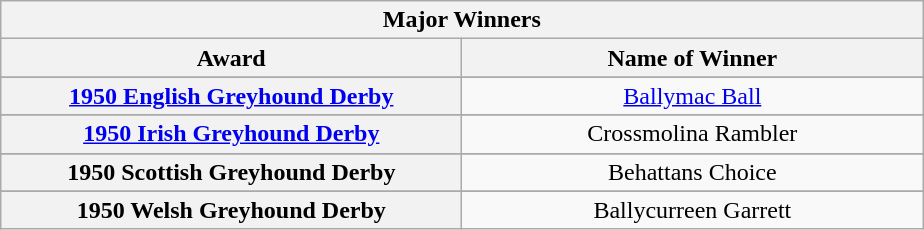<table class="wikitable">
<tr>
<th colspan="2">Major Winners</th>
</tr>
<tr>
<th width=300>Award</th>
<th width=300>Name of Winner</th>
</tr>
<tr>
</tr>
<tr align=center>
<th><a href='#'>1950 English Greyhound Derby</a></th>
<td><a href='#'>Ballymac Ball</a></td>
</tr>
<tr>
</tr>
<tr align=center>
<th><a href='#'>1950 Irish Greyhound Derby</a></th>
<td>Crossmolina Rambler </td>
</tr>
<tr>
</tr>
<tr align=center>
<th>1950 Scottish Greyhound Derby</th>
<td>Behattans Choice </td>
</tr>
<tr>
</tr>
<tr align=center>
<th>1950 Welsh Greyhound Derby</th>
<td>Ballycurreen Garrett </td>
</tr>
</table>
